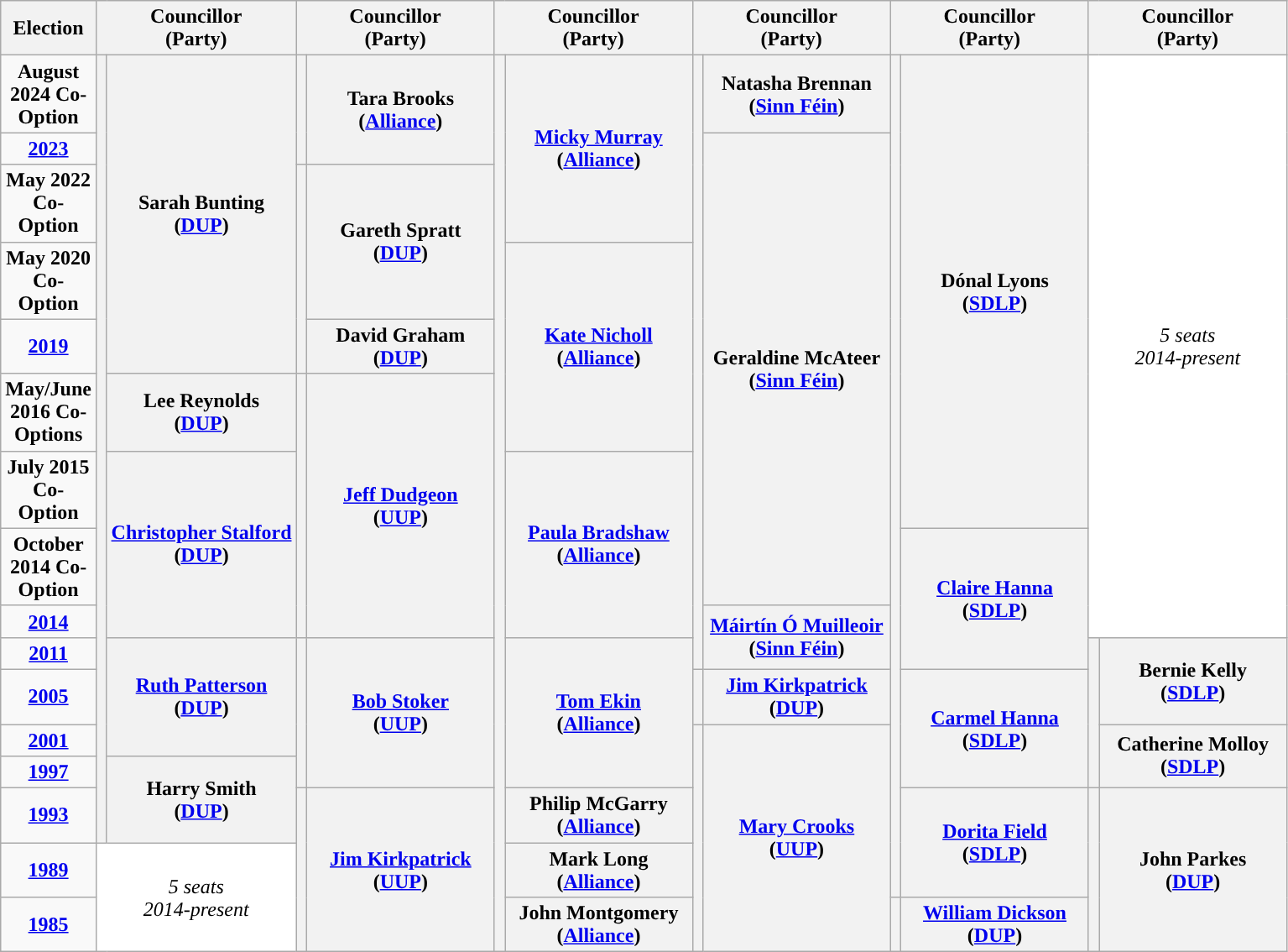<table class="wikitable" style="text-align:center">
<tr>
<th scope="col" width="50">Election</th>
<th scope="col" width="150" colspan = "2">Councillor<br> (Party)</th>
<th scope="col" width="150" colspan = "2">Councillor<br> (Party)</th>
<th scope="col" width="150" colspan = "2">Councillor<br> (Party)</th>
<th scope="col" width="150" colspan = "2">Councillor<br> (Party)</th>
<th scope="col" width="150" colspan = "2">Councillor<br> (Party)</th>
<th scope="col" width="150" colspan = "2">Councillor<br> (Party)</th>
</tr>
<tr>
<td><strong>August 2024 Co-Option</strong></td>
<th rowspan="14" width="1" style="background-color: "></th>
<th rowspan= "5">Sarah Bunting <br> (<a href='#'>DUP</a>)</th>
<th rowspan="2" width="1" style="background-color: "></th>
<th rowspan= "2">Tara Brooks <br> (<a href='#'>Alliance</a>)</th>
<th rowspan="16" width="1" style="background-color: "></th>
<th rowspan= "3"><a href='#'>Micky Murray</a> <br> (<a href='#'>Alliance</a>)</th>
<th rowspan="10" width="1" style="background-color: "></th>
<th rowspan= "1">Natasha Brennan <br> (<a href='#'>Sinn Féin</a>)</th>
<th rowspan="15" width="1" style="background-color: "></th>
<th rowspan= "7">Dónal Lyons <br> (<a href='#'>SDLP</a>)</th>
<td colspan= "2" rowspan="9" style="background-color:#FFFFFF"><em>5 seats<br>2014-present</em></td>
</tr>
<tr>
<td><strong><a href='#'>2023</a></strong></td>
<th rowspan= "7">Geraldine McAteer <br> (<a href='#'>Sinn Féin</a>)</th>
</tr>
<tr>
<td><strong>May 2022 Co-Option</strong></td>
<th rowspan="3" width="1" style="background-color: "></th>
<th rowspan= "2">Gareth Spratt <br> (<a href='#'>DUP</a>)</th>
</tr>
<tr>
<td><strong>May 2020 Co-Option</strong></td>
<th rowspan= "3"><a href='#'>Kate Nicholl</a> <br> (<a href='#'>Alliance</a>)</th>
</tr>
<tr>
<td><strong><a href='#'>2019</a></strong></td>
<th rowspan= "1">David Graham <br> (<a href='#'>DUP</a>)</th>
</tr>
<tr>
<td><strong>May/June 2016 Co-Options</strong></td>
<th rowspan= "1">Lee Reynolds <br> (<a href='#'>DUP</a>)</th>
<th rowspan="4" width="1" style="background-color: "></th>
<th rowspan= "4"><a href='#'>Jeff Dudgeon</a> <br> (<a href='#'>UUP</a>)</th>
</tr>
<tr>
<td><strong>July 2015 Co-Option</strong></td>
<th rowspan= "3"><a href='#'>Christopher Stalford</a> <br> (<a href='#'>DUP</a>)</th>
<th rowspan= "3"><a href='#'>Paula Bradshaw</a> <br> (<a href='#'>Alliance</a>)</th>
</tr>
<tr>
<td><strong>October 2014 Co-Option</strong></td>
<th rowspan= "3"><a href='#'>Claire Hanna</a> <br> (<a href='#'>SDLP</a>)</th>
</tr>
<tr>
<td><strong><a href='#'>2014</a></strong></td>
<th rowspan= "2"><a href='#'>Máirtín Ó Muilleoir</a> <br> (<a href='#'>Sinn Féin</a>)</th>
</tr>
<tr>
<td><strong><a href='#'>2011</a></strong></td>
<th rowspan= "3"><a href='#'>Ruth Patterson</a><br> (<a href='#'>DUP</a>)</th>
<th rowspan="4" width="1" style="background-color: "></th>
<th rowspan= "4"><a href='#'>Bob Stoker</a> <br> (<a href='#'>UUP</a>)</th>
<th rowspan= "4"><a href='#'>Tom Ekin</a> <br> (<a href='#'>Alliance</a>)</th>
<th rowspan="4" width="1" style="background-color: "></th>
<th rowspan= "2">Bernie Kelly <br> (<a href='#'>SDLP</a>)</th>
</tr>
<tr>
<td><strong><a href='#'>2005</a></strong></td>
<th rowspan="1" width="1" style="background-color: "></th>
<th rowspan= "1"><a href='#'>Jim Kirkpatrick</a> <br> (<a href='#'>DUP</a>)</th>
<th rowspan= "3"><a href='#'>Carmel Hanna</a> <br> (<a href='#'>SDLP</a>)</th>
</tr>
<tr>
<td><strong><a href='#'>2001</a></strong></td>
<th rowspan="5" width="1" style="background-color: "></th>
<th rowspan= "5"><a href='#'>Mary Crooks</a> <br> (<a href='#'>UUP</a>)</th>
<th rowspan= "2">Catherine Molloy <br> (<a href='#'>SDLP</a>)</th>
</tr>
<tr>
<td><strong><a href='#'>1997</a></strong></td>
<th rowspan= "2">Harry Smith <br> (<a href='#'>DUP</a>)</th>
</tr>
<tr>
<td><strong><a href='#'>1993</a></strong></td>
<th rowspan="3" width="1" style="background-color: "></th>
<th rowspan= "3"><a href='#'>Jim Kirkpatrick</a> <br> (<a href='#'>UUP</a>)</th>
<th rowspan= "1">Philip McGarry <br> (<a href='#'>Alliance</a>)</th>
<th rowspan= "2"><a href='#'>Dorita Field</a> <br> (<a href='#'>SDLP</a>)</th>
<th rowspan="3" width="1" style="background-color: "></th>
<th rowspan= "3">John Parkes <br> (<a href='#'>DUP</a>)</th>
</tr>
<tr>
<td><strong><a href='#'>1989</a></strong></td>
<td colspan= "2" rowspan="2" style="background-color:#FFFFFF"><em>5 seats<br>2014-present</em></td>
<th rowspan= "1">Mark Long <br> (<a href='#'>Alliance</a>)</th>
</tr>
<tr>
<td><strong><a href='#'>1985</a></strong></td>
<th rowspan= "1">John Montgomery <br> (<a href='#'>Alliance</a>)</th>
<th rowspan="1" width="1" style="background-color: "></th>
<th rowspan= "1"><a href='#'>William Dickson</a> <br> (<a href='#'>DUP</a>)</th>
</tr>
</table>
